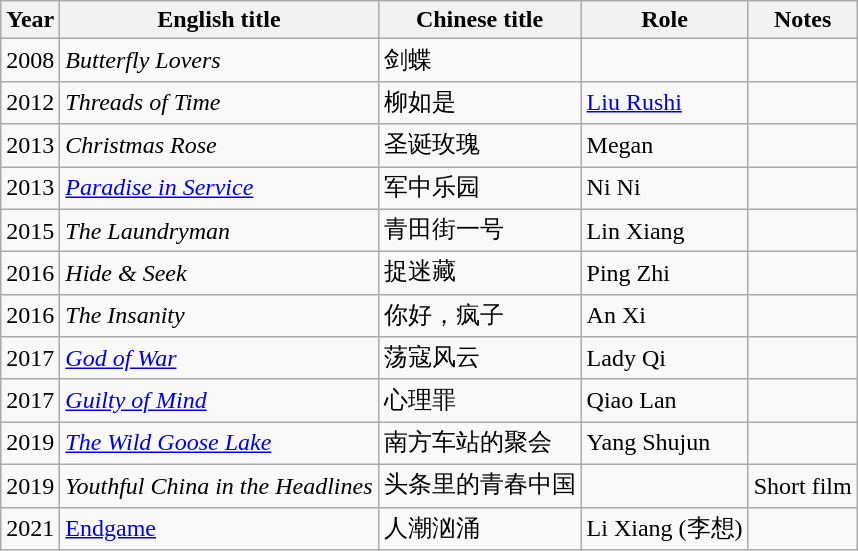<table class="wikitable">
<tr>
<th>Year</th>
<th>English title</th>
<th>Chinese title</th>
<th>Role</th>
<th>Notes</th>
</tr>
<tr>
<td>2008</td>
<td><em>Butterfly Lovers</em></td>
<td>剑蝶</td>
<td></td>
<td></td>
</tr>
<tr>
<td>2012</td>
<td><em>Threads of Time</em></td>
<td>柳如是</td>
<td><a href='#'>Liu Rushi</a></td>
<td></td>
</tr>
<tr>
<td>2013</td>
<td><em>Christmas Rose</em></td>
<td>圣诞玫瑰</td>
<td>Megan</td>
<td></td>
</tr>
<tr>
<td>2013</td>
<td><em><a href='#'>Paradise in Service</a></em></td>
<td>军中乐园</td>
<td>Ni Ni</td>
<td></td>
</tr>
<tr>
<td>2015</td>
<td><em>The Laundryman</em></td>
<td>青田街一号</td>
<td>Lin Xiang</td>
<td></td>
</tr>
<tr>
<td>2016</td>
<td><em>Hide & Seek</em></td>
<td>捉迷藏</td>
<td>Ping Zhi</td>
<td></td>
</tr>
<tr>
<td>2016</td>
<td><em>The Insanity</em></td>
<td>你好，疯子</td>
<td>An Xi</td>
<td></td>
</tr>
<tr>
<td>2017</td>
<td><em><a href='#'>God of War</a></em></td>
<td>荡寇风云</td>
<td>Lady Qi</td>
<td></td>
</tr>
<tr>
<td>2017</td>
<td><em><a href='#'>Guilty of Mind</a></em></td>
<td>心理罪</td>
<td>Qiao Lan</td>
<td></td>
</tr>
<tr>
<td>2019</td>
<td><em><a href='#'>The Wild Goose Lake</a></em></td>
<td>南方车站的聚会</td>
<td>Yang Shujun</td>
<td></td>
</tr>
<tr>
<td>2019</td>
<td><em>Youthful China in the Headlines</em></td>
<td>头条里的青春中国</td>
<td></td>
<td>Short film</td>
</tr>
<tr>
<td>2021</td>
<td><a href='#'>Endgame</a></td>
<td>人潮汹涌</td>
<td>Li Xiang (李想)</td>
<td></td>
</tr>
</table>
